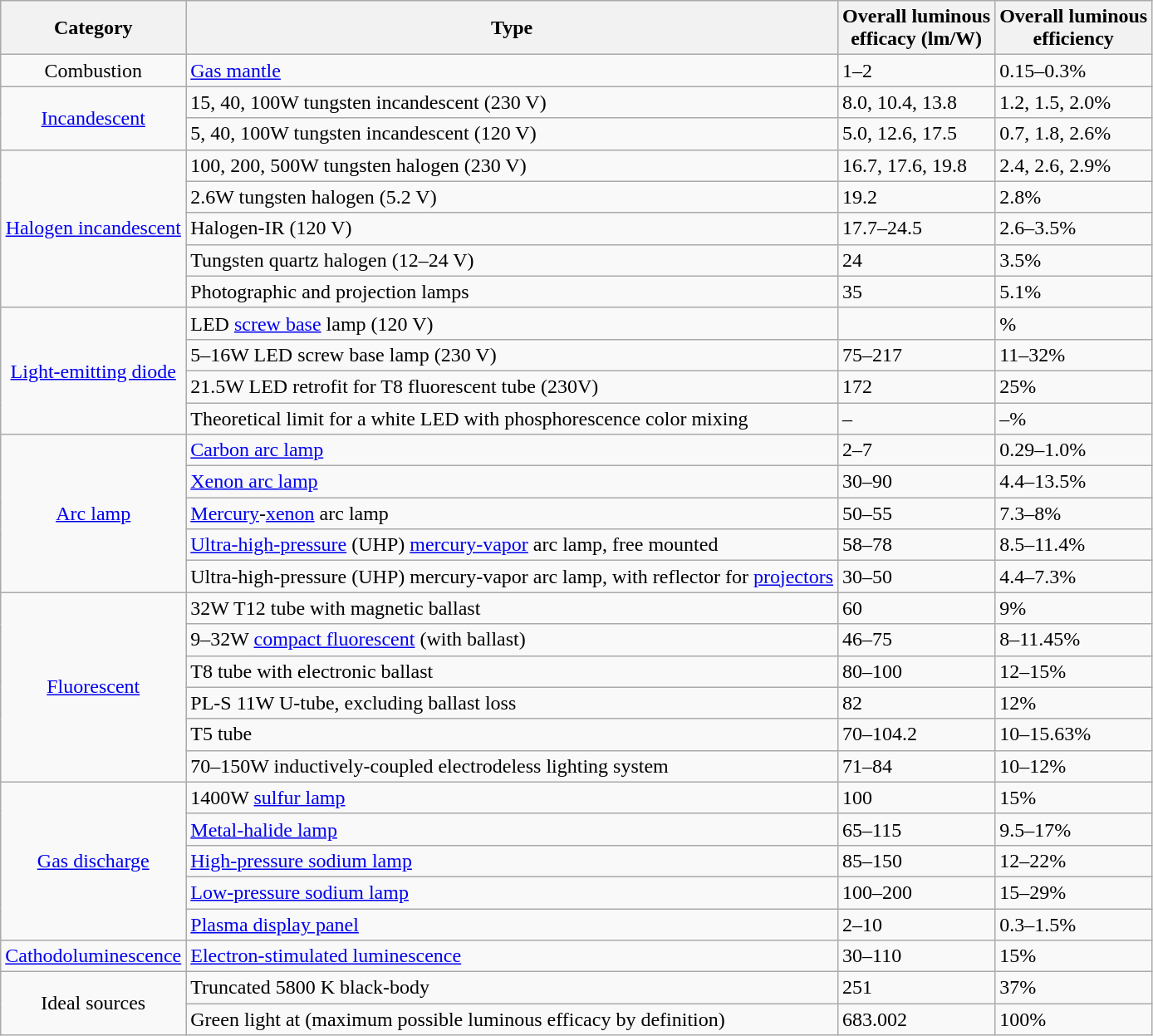<table class="wikitable sortable">
<tr>
<th>Category</th>
<th>Type</th>
<th data-sort-type="number">Overall luminous <br>efficacy (lm/W)</th>
<th data-sort-type="number">Overall luminous <br>efficiency</th>
</tr>
<tr>
<td style="text-align:center;">Combustion</td>
<td><a href='#'>Gas mantle</a></td>
<td>1–2</td>
<td>0.15–0.3%</td>
</tr>
<tr>
<td rowspan="2" style="text-align:center;"><a href='#'>Incandescent</a></td>
<td>15, 40, 100W tungsten incandescent (230 V)</td>
<td>8.0, 10.4, 13.8</td>
<td>1.2, 1.5, 2.0%</td>
</tr>
<tr>
<td>5, 40, 100W tungsten incandescent (120 V)</td>
<td>5.0, 12.6, 17.5</td>
<td>0.7, 1.8, 2.6%</td>
</tr>
<tr>
<td rowspan="5" style="text-align:center;"><a href='#'>Halogen incandescent</a></td>
<td>100, 200, 500W tungsten halogen (230 V)</td>
<td>16.7, 17.6, 19.8</td>
<td>2.4, 2.6, 2.9%</td>
</tr>
<tr>
<td>2.6W tungsten halogen (5.2 V)</td>
<td>19.2</td>
<td>2.8%</td>
</tr>
<tr>
<td>Halogen-IR (120 V)</td>
<td>17.7–24.5</td>
<td>2.6–3.5%</td>
</tr>
<tr>
<td>Tungsten quartz halogen (12–24 V)</td>
<td>24</td>
<td>3.5%</td>
</tr>
<tr>
<td>Photographic and projection lamps</td>
<td>35</td>
<td>5.1%</td>
</tr>
<tr>
<td rowspan="4" style="text-align:center;"><a href='#'>Light-emitting diode</a></td>
<td>LED <a href='#'>screw base</a> lamp (120 V)</td>
<td></td>
<td>%</td>
</tr>
<tr>
<td>5–16W LED screw base lamp (230 V)</td>
<td>75–217</td>
<td>11–32%</td>
</tr>
<tr>
<td>21.5W LED retrofit for T8 fluorescent tube (230V)</td>
<td>172</td>
<td>25%</td>
</tr>
<tr>
<td>Theoretical limit for a white LED with phosphorescence color mixing</td>
<td>–</td>
<td>–%</td>
</tr>
<tr>
<td rowspan="5" style="text-align:center;"><a href='#'>Arc lamp</a></td>
<td><a href='#'>Carbon arc lamp</a></td>
<td>2–7</td>
<td>0.29–1.0%</td>
</tr>
<tr>
<td><a href='#'>Xenon arc lamp</a></td>
<td>30–90</td>
<td>4.4–13.5%</td>
</tr>
<tr>
<td><a href='#'>Mercury</a>-<a href='#'>xenon</a> arc lamp</td>
<td>50–55</td>
<td>7.3–8%</td>
</tr>
<tr>
<td><a href='#'>Ultra-high-pressure</a> (UHP) <a href='#'>mercury-vapor</a> arc lamp, free mounted</td>
<td>58–78</td>
<td>8.5–11.4%</td>
</tr>
<tr>
<td>Ultra-high-pressure (UHP) mercury-vapor arc lamp, with reflector for <a href='#'>projectors</a></td>
<td>30–50</td>
<td>4.4–7.3%</td>
</tr>
<tr>
<td rowspan="6" style="text-align:center;"><a href='#'>Fluorescent</a></td>
<td>32W T12 tube with magnetic ballast</td>
<td>60</td>
<td>9%</td>
</tr>
<tr>
<td>9–32W <a href='#'>compact fluorescent</a> (with ballast)</td>
<td>46–75</td>
<td>8–11.45%</td>
</tr>
<tr>
<td>T8 tube with electronic ballast</td>
<td>80–100</td>
<td>12–15%</td>
</tr>
<tr>
<td>PL-S 11W U-tube, excluding ballast loss</td>
<td>82</td>
<td>12%</td>
</tr>
<tr>
<td>T5 tube</td>
<td>70–104.2</td>
<td>10–15.63%</td>
</tr>
<tr>
<td>70–150W inductively-coupled electrodeless lighting system</td>
<td>71–84</td>
<td>10–12%</td>
</tr>
<tr>
<td rowspan="5" style="text-align:center;"><a href='#'>Gas discharge</a></td>
<td>1400W <a href='#'>sulfur lamp</a></td>
<td>100</td>
<td>15%</td>
</tr>
<tr>
<td><a href='#'>Metal-halide lamp</a></td>
<td>65–115</td>
<td>9.5–17%</td>
</tr>
<tr>
<td><a href='#'>High-pressure sodium lamp</a></td>
<td>85–150</td>
<td>12–22%</td>
</tr>
<tr>
<td><a href='#'>Low-pressure sodium lamp</a></td>
<td>100–200</td>
<td>15–29%</td>
</tr>
<tr>
<td><a href='#'>Plasma display panel</a></td>
<td>2–10</td>
<td>0.3–1.5%</td>
</tr>
<tr>
<td style="text-align:center;"><a href='#'>Cathodoluminescence</a></td>
<td><a href='#'>Electron-stimulated luminescence</a></td>
<td>30–110</td>
<td>15%</td>
</tr>
<tr>
<td rowspan="2" style="text-align:center;">Ideal sources</td>
<td>Truncated 5800 K black-body</td>
<td>251</td>
<td>37%</td>
</tr>
<tr>
<td>Green light at  (maximum possible luminous efficacy by definition)</td>
<td>683.002</td>
<td>100%</td>
</tr>
</table>
